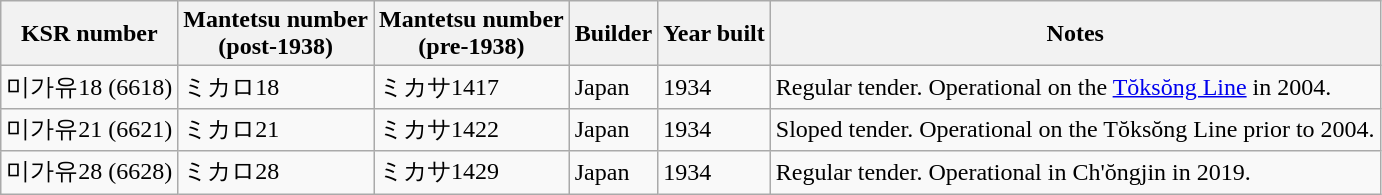<table class="wikitable">
<tr>
<th>KSR number</th>
<th>Mantetsu number<br>(post-1938)</th>
<th>Mantetsu number<br>(pre-1938)</th>
<th>Builder</th>
<th>Year built</th>
<th>Notes</th>
</tr>
<tr>
<td>미가유18 (6618)</td>
<td>ミカロ18</td>
<td>ミカサ1417</td>
<td>Japan</td>
<td>1934</td>
<td>Regular tender. Operational on the <a href='#'>Tŏksŏng Line</a> in 2004.</td>
</tr>
<tr>
<td>미가유21 (6621)</td>
<td>ミカロ21</td>
<td>ミカサ1422</td>
<td>Japan</td>
<td>1934</td>
<td>Sloped tender. Operational on the Tŏksŏng Line prior to 2004.</td>
</tr>
<tr>
<td>미가유28 (6628)</td>
<td>ミカロ28</td>
<td>ミカサ1429</td>
<td>Japan</td>
<td>1934</td>
<td>Regular tender. Operational in Ch'ŏngjin in 2019.</td>
</tr>
</table>
